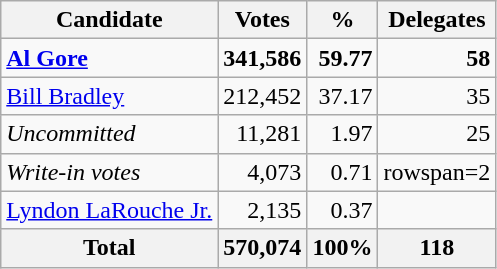<table class="wikitable sortable" style="text-align:right;">
<tr>
<th>Candidate</th>
<th>Votes</th>
<th>%</th>
<th>Delegates</th>
</tr>
<tr>
<td style="text-align:left;" data-sort-value="Gore, Al"><strong><a href='#'>Al Gore</a></strong></td>
<td><strong>341,586</strong></td>
<td><strong>59.77</strong></td>
<td><strong>58</strong></td>
</tr>
<tr>
<td style="text-align:left;" data-sort-value="Bradley, Bill"><a href='#'>Bill Bradley</a></td>
<td>212,452</td>
<td>37.17</td>
<td>35</td>
</tr>
<tr>
<td style="text-align:left;" data-sort-value="ZZZ"><em>Uncommitted</em></td>
<td>11,281</td>
<td>1.97</td>
<td>25</td>
</tr>
<tr>
<td style="text-align:left;" data-sort-value="ZZZ"><em>Write-in votes</em></td>
<td>4,073</td>
<td>0.71</td>
<td>rowspan=2 </td>
</tr>
<tr>
<td style="text-align:left;" data-sort-value="LaRouche Jr., Lyndon"><a href='#'>Lyndon LaRouche Jr.</a></td>
<td>2,135</td>
<td>0.37</td>
</tr>
<tr>
<th>Total</th>
<th>570,074</th>
<th>100%</th>
<th>118</th>
</tr>
</table>
